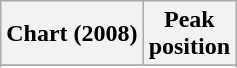<table class="wikitable sortable" border="1">
<tr>
<th scope=col>Chart (2008)</th>
<th scope=col>Peak<br>position</th>
</tr>
<tr>
</tr>
<tr>
</tr>
<tr>
</tr>
<tr>
</tr>
<tr>
</tr>
<tr>
</tr>
</table>
